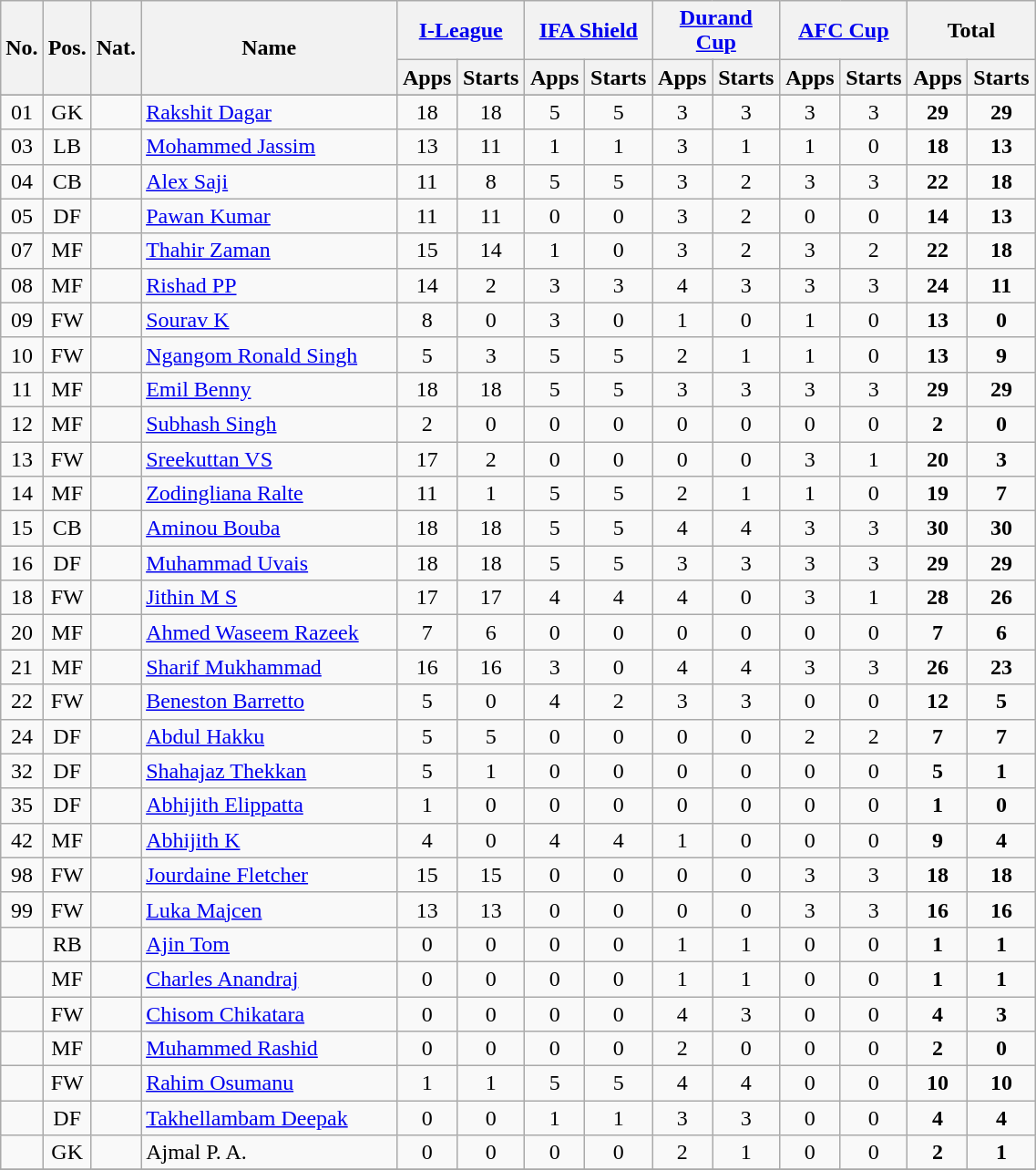<table class="wikitable sortable" style="text-align:center">
<tr>
<th rowspan="2">No.</th>
<th rowspan="2">Pos.</th>
<th rowspan="2">Nat.</th>
<th rowspan="2" style="width:180px;">Name</th>
<th colspan="2" style="width:86px;"><a href='#'>I-League</a></th>
<th colspan="2" style="width:86px;"><a href='#'>IFA Shield</a></th>
<th colspan="2" style="width:86px;"><a href='#'>Durand Cup</a></th>
<th colspan="2" style="width:86px;"><a href='#'>AFC Cup</a></th>
<th colspan="2" style="width:86px;">Total</th>
</tr>
<tr>
<th>Apps</th>
<th>Starts</th>
<th>Apps</th>
<th>Starts</th>
<th>Apps</th>
<th>Starts</th>
<th>Apps</th>
<th>Starts</th>
<th>Apps</th>
<th>Starts</th>
</tr>
<tr>
</tr>
<tr>
<td>01</td>
<td>GK</td>
<td></td>
<td align=left><a href='#'>Rakshit Dagar</a></td>
<td>18</td>
<td>18</td>
<td>5</td>
<td>5</td>
<td>3</td>
<td>3</td>
<td>3</td>
<td>3</td>
<td><strong>29</strong></td>
<td><strong>29</strong></td>
</tr>
<tr>
<td>03</td>
<td>LB</td>
<td></td>
<td align=left><a href='#'>Mohammed Jassim</a></td>
<td>13</td>
<td>11</td>
<td>1</td>
<td>1</td>
<td>3</td>
<td>1</td>
<td>1</td>
<td>0</td>
<td><strong>18</strong></td>
<td><strong>13</strong></td>
</tr>
<tr>
<td>04</td>
<td>CB</td>
<td></td>
<td align=left><a href='#'>Alex Saji</a></td>
<td>11</td>
<td>8</td>
<td>5</td>
<td>5</td>
<td>3</td>
<td>2</td>
<td>3</td>
<td>3</td>
<td><strong>22</strong></td>
<td><strong>18</strong></td>
</tr>
<tr>
<td>05</td>
<td>DF</td>
<td></td>
<td align=left><a href='#'>Pawan Kumar</a></td>
<td>11</td>
<td>11</td>
<td>0</td>
<td>0</td>
<td>3</td>
<td>2</td>
<td>0</td>
<td>0</td>
<td><strong>14</strong></td>
<td><strong>13</strong></td>
</tr>
<tr>
<td>07</td>
<td>MF</td>
<td></td>
<td align=left><a href='#'>Thahir Zaman</a></td>
<td>15</td>
<td>14</td>
<td>1</td>
<td>0</td>
<td>3</td>
<td>2</td>
<td>3</td>
<td>2</td>
<td><strong>22</strong></td>
<td><strong>18</strong></td>
</tr>
<tr>
<td>08</td>
<td>MF</td>
<td></td>
<td align=left><a href='#'>Rishad PP</a></td>
<td>14</td>
<td>2</td>
<td>3</td>
<td>3</td>
<td>4</td>
<td>3</td>
<td>3</td>
<td>3</td>
<td><strong>24</strong></td>
<td><strong>11</strong></td>
</tr>
<tr>
<td>09</td>
<td>FW</td>
<td></td>
<td align=left><a href='#'>Sourav K</a></td>
<td>8</td>
<td>0</td>
<td>3</td>
<td>0</td>
<td>1</td>
<td>0</td>
<td>1</td>
<td>0</td>
<td><strong>13</strong></td>
<td><strong>0</strong></td>
</tr>
<tr>
<td>10</td>
<td>FW</td>
<td></td>
<td align=left><a href='#'>Ngangom Ronald Singh</a></td>
<td>5</td>
<td>3</td>
<td>5</td>
<td>5</td>
<td>2</td>
<td>1</td>
<td>1</td>
<td>0</td>
<td><strong>13</strong></td>
<td><strong>9</strong></td>
</tr>
<tr>
<td>11</td>
<td>MF</td>
<td></td>
<td align=left><a href='#'>Emil Benny</a></td>
<td>18</td>
<td>18</td>
<td>5</td>
<td>5</td>
<td>3</td>
<td>3</td>
<td>3</td>
<td>3</td>
<td><strong>29</strong></td>
<td><strong>29</strong></td>
</tr>
<tr>
<td>12</td>
<td>MF</td>
<td></td>
<td align=left><a href='#'>Subhash Singh</a></td>
<td>2</td>
<td>0</td>
<td>0</td>
<td>0</td>
<td>0</td>
<td>0</td>
<td>0</td>
<td>0</td>
<td><strong>2</strong></td>
<td><strong>0</strong></td>
</tr>
<tr>
<td>13</td>
<td>FW</td>
<td></td>
<td align=left><a href='#'>Sreekuttan VS</a></td>
<td>17</td>
<td>2</td>
<td>0</td>
<td>0</td>
<td>0</td>
<td>0</td>
<td>3</td>
<td>1</td>
<td><strong>20</strong></td>
<td><strong>3</strong></td>
</tr>
<tr>
<td>14</td>
<td>MF</td>
<td></td>
<td align=left><a href='#'>Zodingliana Ralte</a></td>
<td>11</td>
<td>1</td>
<td>5</td>
<td>5</td>
<td>2</td>
<td>1</td>
<td>1</td>
<td>0</td>
<td><strong>19</strong></td>
<td><strong>7</strong></td>
</tr>
<tr>
<td>15</td>
<td>CB</td>
<td></td>
<td align=left><a href='#'>Aminou Bouba</a></td>
<td>18</td>
<td>18</td>
<td>5</td>
<td>5</td>
<td>4</td>
<td>4</td>
<td>3</td>
<td>3</td>
<td><strong>30</strong></td>
<td><strong>30</strong></td>
</tr>
<tr>
<td>16</td>
<td>DF</td>
<td></td>
<td align=left><a href='#'>Muhammad Uvais</a></td>
<td>18</td>
<td>18</td>
<td>5</td>
<td>5</td>
<td>3</td>
<td>3</td>
<td>3</td>
<td>3</td>
<td><strong>29</strong></td>
<td><strong>29</strong></td>
</tr>
<tr>
<td>18</td>
<td>FW</td>
<td></td>
<td align=left><a href='#'>Jithin M S</a></td>
<td>17</td>
<td>17</td>
<td>4</td>
<td>4</td>
<td>4</td>
<td>0</td>
<td>3</td>
<td>1</td>
<td><strong>28</strong></td>
<td><strong>26</strong></td>
</tr>
<tr>
<td>20</td>
<td>MF</td>
<td></td>
<td align=left><a href='#'>Ahmed Waseem Razeek</a></td>
<td>7</td>
<td>6</td>
<td>0</td>
<td>0</td>
<td>0</td>
<td>0</td>
<td>0</td>
<td>0</td>
<td><strong>7</strong></td>
<td><strong>6</strong></td>
</tr>
<tr>
<td>21</td>
<td>MF</td>
<td></td>
<td align=left><a href='#'>Sharif Mukhammad</a></td>
<td>16</td>
<td>16</td>
<td>3</td>
<td>0</td>
<td>4</td>
<td>4</td>
<td>3</td>
<td>3</td>
<td><strong>26</strong></td>
<td><strong>23</strong></td>
</tr>
<tr>
<td>22</td>
<td>FW</td>
<td></td>
<td align=left><a href='#'>Beneston Barretto</a></td>
<td>5</td>
<td>0</td>
<td>4</td>
<td>2</td>
<td>3</td>
<td>3</td>
<td>0</td>
<td>0</td>
<td><strong>12</strong></td>
<td><strong>5</strong></td>
</tr>
<tr>
<td>24</td>
<td>DF</td>
<td></td>
<td align=left><a href='#'>Abdul Hakku</a></td>
<td>5</td>
<td>5</td>
<td>0</td>
<td>0</td>
<td>0</td>
<td>0</td>
<td>2</td>
<td>2</td>
<td><strong>7</strong></td>
<td><strong>7</strong></td>
</tr>
<tr>
<td>32</td>
<td>DF</td>
<td></td>
<td align=left><a href='#'>Shahajaz Thekkan</a></td>
<td>5</td>
<td>1</td>
<td>0</td>
<td>0</td>
<td>0</td>
<td>0</td>
<td>0</td>
<td>0</td>
<td><strong>5</strong></td>
<td><strong>1</strong></td>
</tr>
<tr>
<td>35</td>
<td>DF</td>
<td></td>
<td align=left><a href='#'>Abhijith Elippatta</a></td>
<td>1</td>
<td>0</td>
<td>0</td>
<td>0</td>
<td>0</td>
<td>0</td>
<td>0</td>
<td>0</td>
<td><strong>1</strong></td>
<td><strong>0</strong></td>
</tr>
<tr>
<td>42</td>
<td>MF</td>
<td></td>
<td align=left><a href='#'>Abhijith K</a></td>
<td>4</td>
<td>0</td>
<td>4</td>
<td>4</td>
<td>1</td>
<td>0</td>
<td>0</td>
<td>0</td>
<td><strong>9</strong></td>
<td><strong>4</strong></td>
</tr>
<tr>
<td>98</td>
<td>FW</td>
<td></td>
<td align=left><a href='#'>Jourdaine Fletcher</a></td>
<td>15</td>
<td>15</td>
<td>0</td>
<td>0</td>
<td>0</td>
<td>0</td>
<td>3</td>
<td>3</td>
<td><strong>18</strong></td>
<td><strong>18</strong></td>
</tr>
<tr>
<td>99</td>
<td>FW</td>
<td></td>
<td align=left><a href='#'>Luka Majcen</a></td>
<td>13</td>
<td>13</td>
<td>0</td>
<td>0</td>
<td>0</td>
<td>0</td>
<td>3</td>
<td>3</td>
<td><strong>16</strong></td>
<td><strong>16</strong></td>
</tr>
<tr>
<td></td>
<td>RB</td>
<td></td>
<td align=left><a href='#'>Ajin Tom</a></td>
<td>0</td>
<td>0</td>
<td>0</td>
<td>0</td>
<td>1</td>
<td>1</td>
<td>0</td>
<td>0</td>
<td><strong>1</strong></td>
<td><strong>1</strong></td>
</tr>
<tr>
<td></td>
<td>MF</td>
<td></td>
<td align=left><a href='#'>Charles Anandraj</a></td>
<td>0</td>
<td>0</td>
<td>0</td>
<td>0</td>
<td>1</td>
<td>1</td>
<td>0</td>
<td>0</td>
<td><strong>1</strong></td>
<td><strong>1</strong></td>
</tr>
<tr>
<td></td>
<td>FW</td>
<td></td>
<td align=left><a href='#'>Chisom Chikatara</a></td>
<td>0</td>
<td>0</td>
<td>0</td>
<td>0</td>
<td>4</td>
<td>3</td>
<td>0</td>
<td>0</td>
<td><strong>4</strong></td>
<td><strong>3</strong></td>
</tr>
<tr>
<td></td>
<td>MF</td>
<td></td>
<td align=left><a href='#'>Muhammed Rashid</a></td>
<td>0</td>
<td>0</td>
<td>0</td>
<td>0</td>
<td>2</td>
<td>0</td>
<td>0</td>
<td>0</td>
<td><strong>2</strong></td>
<td><strong>0</strong></td>
</tr>
<tr>
<td></td>
<td>FW</td>
<td></td>
<td align=left><a href='#'>Rahim Osumanu</a></td>
<td>1</td>
<td>1</td>
<td>5</td>
<td>5</td>
<td>4</td>
<td>4</td>
<td>0</td>
<td>0</td>
<td><strong>10</strong></td>
<td><strong>10</strong></td>
</tr>
<tr>
<td></td>
<td>DF</td>
<td></td>
<td align=left><a href='#'>Takhellambam Deepak</a></td>
<td>0</td>
<td>0</td>
<td>1</td>
<td>1</td>
<td>3</td>
<td>3</td>
<td>0</td>
<td>0</td>
<td><strong>4</strong></td>
<td><strong>4</strong></td>
</tr>
<tr>
<td></td>
<td>GK</td>
<td></td>
<td align=left>Ajmal P. A.</td>
<td>0</td>
<td>0</td>
<td>0</td>
<td>0</td>
<td>2</td>
<td>1</td>
<td>0</td>
<td>0</td>
<td><strong>2</strong></td>
<td><strong>1</strong></td>
</tr>
<tr>
</tr>
</table>
